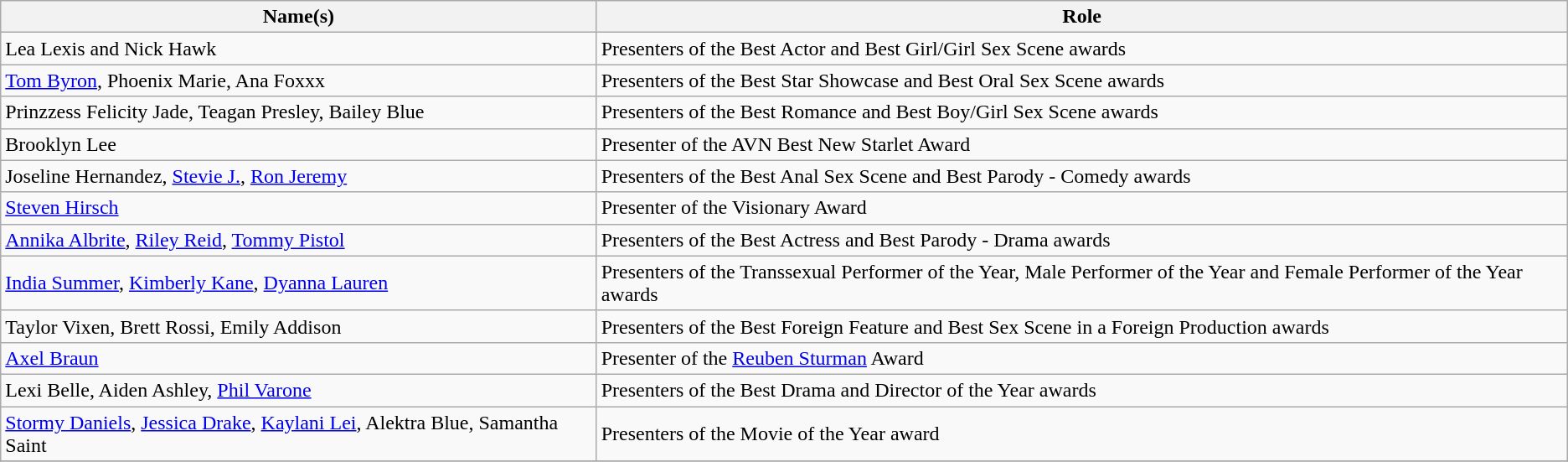<table class="wikitable">
<tr>
<th>Name(s)</th>
<th>Role</th>
</tr>
<tr>
<td>Lea Lexis and Nick Hawk</td>
<td>Presenters of the Best Actor and Best Girl/Girl Sex Scene awards</td>
</tr>
<tr>
<td><a href='#'>Tom Byron</a>, Phoenix Marie, Ana Foxxx</td>
<td>Presenters of the Best Star Showcase and Best Oral Sex Scene awards</td>
</tr>
<tr>
<td>Prinzzess Felicity Jade, Teagan Presley, Bailey Blue</td>
<td>Presenters of the Best Romance and Best Boy/Girl Sex Scene awards</td>
</tr>
<tr>
<td>Brooklyn Lee</td>
<td>Presenter of the AVN Best New Starlet Award</td>
</tr>
<tr>
<td>Joseline Hernandez, <a href='#'>Stevie J.</a>, <a href='#'>Ron Jeremy</a></td>
<td>Presenters of the Best Anal Sex Scene and Best Parody - Comedy awards</td>
</tr>
<tr>
<td><a href='#'>Steven Hirsch</a></td>
<td>Presenter of the Visionary Award</td>
</tr>
<tr>
<td><a href='#'>Annika Albrite</a>, <a href='#'>Riley Reid</a>, <a href='#'>Tommy Pistol</a></td>
<td>Presenters of the Best Actress and Best Parody - Drama awards</td>
</tr>
<tr>
<td><a href='#'>India Summer</a>, <a href='#'>Kimberly Kane</a>, <a href='#'>Dyanna Lauren</a></td>
<td>Presenters of the Transsexual Performer of the Year, Male Performer of the Year and Female Performer of the Year awards</td>
</tr>
<tr>
<td>Taylor Vixen, Brett Rossi, Emily Addison</td>
<td>Presenters of the Best Foreign Feature and Best Sex Scene in a Foreign Production awards</td>
</tr>
<tr>
<td><a href='#'>Axel Braun</a></td>
<td>Presenter of the <a href='#'>Reuben Sturman</a> Award</td>
</tr>
<tr>
<td>Lexi Belle, Aiden Ashley, <a href='#'>Phil Varone</a></td>
<td>Presenters of the Best Drama and Director of the Year awards</td>
</tr>
<tr>
<td><a href='#'>Stormy Daniels</a>, <a href='#'>Jessica Drake</a>, <a href='#'>Kaylani Lei</a>, Alektra Blue, Samantha Saint</td>
<td>Presenters of the Movie of the Year award</td>
</tr>
<tr>
</tr>
</table>
